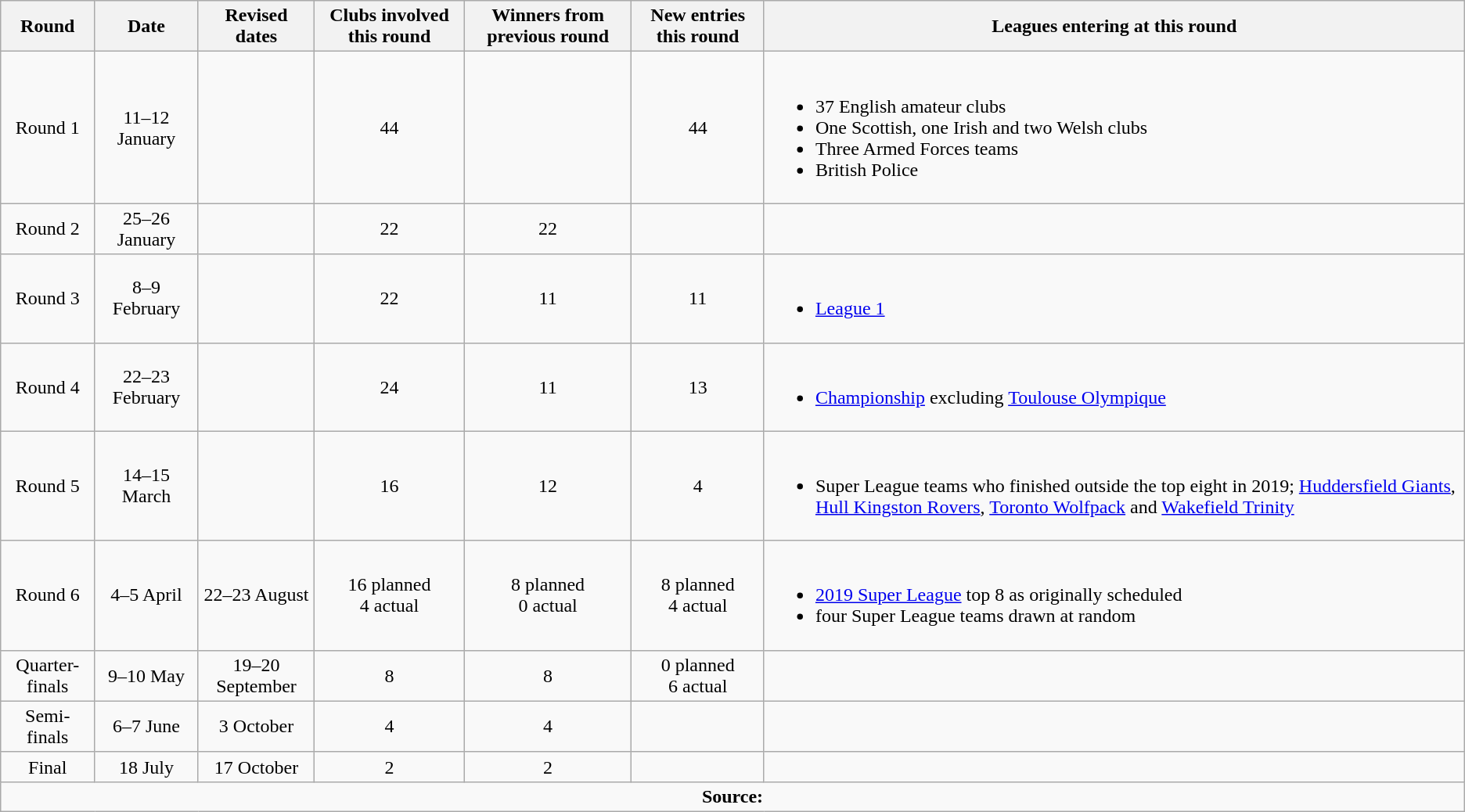<table class="wikitable" style="text-align:center">
<tr>
<th>Round</th>
<th>Date</th>
<th>Revised dates</th>
<th>Clubs involved this round</th>
<th>Winners from previous round</th>
<th>New entries this round</th>
<th>Leagues entering at this round</th>
</tr>
<tr>
<td>Round 1</td>
<td>11–12 January</td>
<td></td>
<td>44</td>
<td></td>
<td>44</td>
<td style="text-align: left;"><br><ul><li>37 English amateur clubs</li><li>One Scottish, one Irish and two Welsh clubs</li><li>Three Armed Forces teams</li><li>British Police</li></ul></td>
</tr>
<tr>
<td>Round 2</td>
<td>25–26 January</td>
<td></td>
<td>22</td>
<td>22</td>
<td></td>
<td></td>
</tr>
<tr>
<td>Round 3</td>
<td>8–9 February</td>
<td></td>
<td>22</td>
<td>11</td>
<td>11</td>
<td style="text-align: left;"><br><ul><li><a href='#'>League 1</a></li></ul></td>
</tr>
<tr>
<td>Round 4</td>
<td>22–23 February</td>
<td></td>
<td>24</td>
<td>11</td>
<td>13</td>
<td style="text-align: left;"><br><ul><li><a href='#'>Championship</a> excluding <a href='#'>Toulouse Olympique</a></li></ul></td>
</tr>
<tr>
<td>Round 5</td>
<td>14–15 March</td>
<td></td>
<td>16</td>
<td>12</td>
<td>4</td>
<td style="text-align: left;"><br><ul><li>Super League teams who finished outside the top eight in 2019; <a href='#'>Huddersfield Giants</a>, <a href='#'>Hull Kingston Rovers</a>, <a href='#'>Toronto Wolfpack</a> and <a href='#'>Wakefield Trinity</a></li></ul></td>
</tr>
<tr>
<td>Round 6</td>
<td>4–5 April</td>
<td>22–23 August</td>
<td>16 planned<br>4 actual</td>
<td>8 planned<br>0 actual</td>
<td>8 planned<br>4 actual</td>
<td style="text-align: left;"><br><ul><li><a href='#'>2019 Super League</a> top 8 as originally scheduled</li><li>four Super League teams drawn at random</li></ul></td>
</tr>
<tr>
<td>Quarter-finals</td>
<td>9–10 May</td>
<td>19–20 September</td>
<td>8</td>
<td>8</td>
<td>0 planned<br>6 actual</td>
<td></td>
</tr>
<tr>
<td>Semi-finals</td>
<td>6–7 June</td>
<td>3 October</td>
<td>4</td>
<td>4</td>
<td></td>
<td></td>
</tr>
<tr>
<td>Final</td>
<td>18 July</td>
<td>17 October</td>
<td>2</td>
<td>2</td>
<td></td>
<td></td>
</tr>
<tr>
<td colspan=7 style="text-align: center;"><strong>Source:</strong></td>
</tr>
</table>
